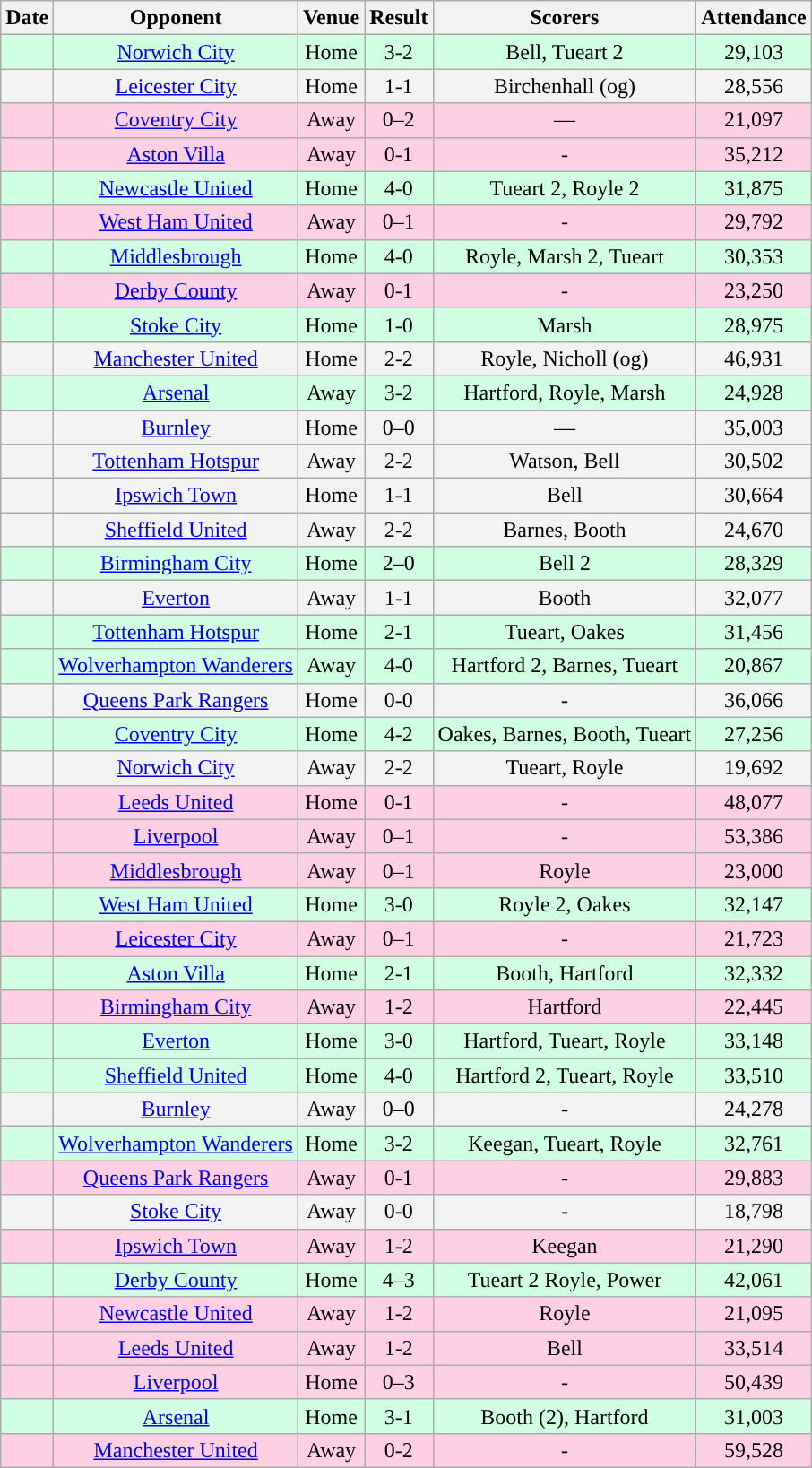<table class="wikitable sortable" style="text-align:center;">
<tr>
<th>Date</th>
<th>Opponent</th>
<th>Venue</th>
<th>Result</th>
<th class=unsortable>Scorers</th>
<th>Attendance</th>
</tr>
<tr bgcolor="#d0ffe3">
<td></td>
<td><a href='#'>Norwich City</a></td>
<td>Home</td>
<td>3-2</td>
<td>Bell, Tueart 2</td>
<td>29,103</td>
</tr>
<tr bgcolor="#f3f3f3">
<td></td>
<td><a href='#'>Leicester City</a></td>
<td>Home</td>
<td>1-1</td>
<td>Birchenhall (og)</td>
<td>28,556</td>
</tr>
<tr bgcolor="#ffd0e3">
<td></td>
<td><a href='#'>Coventry City</a></td>
<td>Away</td>
<td>0–2</td>
<td>—</td>
<td>21,097</td>
</tr>
<tr bgcolor="#ffd0e3">
<td></td>
<td><a href='#'>Aston Villa</a></td>
<td>Away</td>
<td>0-1</td>
<td>-</td>
<td>35,212</td>
</tr>
<tr bgcolor="#d0ffe3">
<td></td>
<td><a href='#'>Newcastle United</a></td>
<td>Home</td>
<td>4-0</td>
<td>Tueart 2, Royle 2</td>
<td>31,875</td>
</tr>
<tr bgcolor="#ffd0e3">
<td></td>
<td><a href='#'>West Ham United</a></td>
<td>Away</td>
<td>0–1</td>
<td>-</td>
<td>29,792</td>
</tr>
<tr bgcolor="#d0ffe3">
<td></td>
<td><a href='#'> Middlesbrough</a></td>
<td>Home</td>
<td>4-0</td>
<td>Royle, Marsh 2, Tueart</td>
<td>30,353</td>
</tr>
<tr bgcolor="#ffd0e3">
<td></td>
<td><a href='#'>Derby County</a></td>
<td>Away</td>
<td>0-1</td>
<td>-</td>
<td>23,250</td>
</tr>
<tr bgcolor="#d0ffe3">
<td></td>
<td><a href='#'>Stoke City</a></td>
<td>Home</td>
<td>1-0</td>
<td>Marsh</td>
<td>28,975</td>
</tr>
<tr bgcolor="#f3f3f3">
<td></td>
<td><a href='#'>Manchester United</a></td>
<td>Home</td>
<td>2-2</td>
<td>Royle, Nicholl (og)</td>
<td>46,931</td>
</tr>
<tr bgcolor="#d0ffe3">
<td></td>
<td><a href='#'>Arsenal</a></td>
<td>Away</td>
<td>3-2</td>
<td>Hartford, Royle, Marsh</td>
<td>24,928</td>
</tr>
<tr bgcolor="#f3f3f3">
<td></td>
<td><a href='#'>Burnley</a></td>
<td>Home</td>
<td>0–0</td>
<td>—</td>
<td>35,003</td>
</tr>
<tr bgcolor="#f3f3f3">
<td></td>
<td><a href='#'>Tottenham Hotspur</a></td>
<td>Away</td>
<td>2-2</td>
<td>Watson, Bell</td>
<td>30,502</td>
</tr>
<tr bgcolor="#f3f3f3">
<td></td>
<td><a href='#'>Ipswich Town</a></td>
<td>Home</td>
<td>1-1</td>
<td>Bell</td>
<td>30,664</td>
</tr>
<tr bgcolor="#f3f3f3">
<td></td>
<td><a href='#'>Sheffield United</a></td>
<td>Away</td>
<td>2-2</td>
<td>Barnes, Booth</td>
<td>24,670</td>
</tr>
<tr bgcolor="#d0ffe3">
<td></td>
<td><a href='#'>Birmingham City</a></td>
<td>Home</td>
<td>2–0</td>
<td>Bell 2</td>
<td>28,329</td>
</tr>
<tr bgcolor="#f3f3f3">
<td></td>
<td><a href='#'>Everton</a></td>
<td>Away</td>
<td>1-1</td>
<td>Booth</td>
<td>32,077</td>
</tr>
<tr bgcolor="#doffe3">
<td></td>
<td><a href='#'>Tottenham Hotspur</a></td>
<td>Home</td>
<td>2-1</td>
<td>Tueart, Oakes</td>
<td>31,456</td>
</tr>
<tr bgcolor="#d0ffe3">
<td></td>
<td><a href='#'>Wolverhampton Wanderers</a></td>
<td>Away</td>
<td>4-0</td>
<td>Hartford 2, Barnes, Tueart</td>
<td>20,867</td>
</tr>
<tr bgcolor="#f3f3f3">
<td></td>
<td><a href='#'>Queens Park Rangers</a></td>
<td>Home</td>
<td>0-0</td>
<td>-</td>
<td>36,066</td>
</tr>
<tr bgcolor="#d0ffe3">
<td></td>
<td><a href='#'>Coventry City</a></td>
<td>Home</td>
<td>4-2</td>
<td>Oakes, Barnes, Booth, Tueart</td>
<td>27,256</td>
</tr>
<tr bgcolor="#f3f3f3">
<td></td>
<td><a href='#'>Norwich City</a></td>
<td>Away</td>
<td>2-2</td>
<td>Tueart, Royle</td>
<td>19,692</td>
</tr>
<tr bgcolor="#ffd0e3">
<td></td>
<td><a href='#'>Leeds United</a></td>
<td>Home</td>
<td>0-1</td>
<td>-</td>
<td>48,077</td>
</tr>
<tr bgcolor="#ffd0e3">
<td></td>
<td><a href='#'>Liverpool</a></td>
<td>Away</td>
<td>0–1</td>
<td>-</td>
<td>53,386</td>
</tr>
<tr bgcolor="#ffd0e3">
<td></td>
<td><a href='#'>Middlesbrough</a></td>
<td>Away</td>
<td>0–1</td>
<td>Royle</td>
<td>23,000</td>
</tr>
<tr bgcolor="#d0ffe3">
<td></td>
<td><a href='#'>West Ham United</a></td>
<td>Home</td>
<td>3-0</td>
<td>Royle 2, Oakes</td>
<td>32,147</td>
</tr>
<tr bgcolor="#ffd0e3">
<td></td>
<td><a href='#'>Leicester City</a></td>
<td>Away</td>
<td>0–1</td>
<td>-</td>
<td>21,723</td>
</tr>
<tr bgcolor="#d0ffe3">
<td></td>
<td><a href='#'>Aston Villa</a></td>
<td>Home</td>
<td>2-1</td>
<td>Booth, Hartford</td>
<td>32,332</td>
</tr>
<tr bgcolor="#ffd0e3">
<td></td>
<td><a href='#'>Birmingham City</a></td>
<td>Away</td>
<td>1-2</td>
<td>Hartford</td>
<td>22,445</td>
</tr>
<tr bgcolor="#d0ffe3">
<td></td>
<td><a href='#'>Everton</a></td>
<td>Home</td>
<td>3-0</td>
<td>Hartford, Tueart, Royle</td>
<td>33,148</td>
</tr>
<tr bgcolor="#d0ffe3">
<td></td>
<td><a href='#'>Sheffield United</a></td>
<td>Home</td>
<td>4-0</td>
<td>Hartford 2, Tueart, Royle</td>
<td>33,510</td>
</tr>
<tr bgcolor="#f3f3f3">
<td></td>
<td><a href='#'>Burnley</a></td>
<td>Away</td>
<td>0–0</td>
<td>-</td>
<td>24,278</td>
</tr>
<tr bgcolor="#d0ffe3">
<td></td>
<td><a href='#'>Wolverhampton Wanderers</a></td>
<td>Home</td>
<td>3-2</td>
<td>Keegan, Tueart, Royle</td>
<td>32,761</td>
</tr>
<tr bgcolor="#ffd0e3">
<td></td>
<td><a href='#'>Queens Park Rangers</a></td>
<td>Away</td>
<td>0-1</td>
<td>-</td>
<td>29,883</td>
</tr>
<tr bgcolor="#f3f3f3">
<td></td>
<td><a href='#'>Stoke City</a></td>
<td>Away</td>
<td>0-0</td>
<td>-</td>
<td>18,798</td>
</tr>
<tr bgcolor="#ffd0e3">
<td></td>
<td><a href='#'>Ipswich Town</a></td>
<td>Away</td>
<td>1-2</td>
<td>Keegan</td>
<td>21,290</td>
</tr>
<tr bgcolor="#d0ffe3">
<td></td>
<td><a href='#'>Derby County</a></td>
<td>Home</td>
<td>4–3</td>
<td>Tueart 2 Royle, Power</td>
<td>42,061</td>
</tr>
<tr bgcolor="#ffd0e3">
<td></td>
<td><a href='#'>Newcastle United</a></td>
<td>Away</td>
<td>1-2</td>
<td>Royle</td>
<td>21,095</td>
</tr>
<tr bgcolor="#ffd0e3">
<td></td>
<td><a href='#'>Leeds United</a></td>
<td>Away</td>
<td>1-2</td>
<td>Bell</td>
<td>33,514</td>
</tr>
<tr bgcolor="#ffd0e3">
<td></td>
<td><a href='#'>Liverpool</a></td>
<td>Home</td>
<td>0–3</td>
<td>-</td>
<td>50,439</td>
</tr>
<tr bgcolor="#d0ffe3">
<td></td>
<td><a href='#'>Arsenal</a></td>
<td>Home</td>
<td>3-1</td>
<td>Booth (2), Hartford</td>
<td>31,003</td>
</tr>
<tr bgcolor="#ffd0e3">
<td></td>
<td><a href='#'>Manchester United</a></td>
<td>Away</td>
<td>0-2</td>
<td>-</td>
<td>59,528</td>
</tr>
</table>
